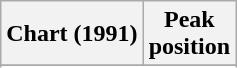<table class="wikitable sortable plainrowheaders" style="text-align:center">
<tr>
<th scope="col">Chart (1991)</th>
<th scope="col">Peak<br>position</th>
</tr>
<tr>
</tr>
<tr>
</tr>
</table>
